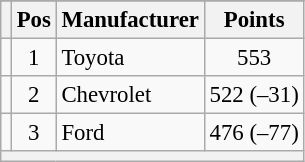<table class="wikitable" style="font-size:95%">
<tr>
</tr>
<tr>
<th></th>
<th>Pos</th>
<th>Manufacturer</th>
<th>Points</th>
</tr>
<tr>
<td align="left"></td>
<td style="text-align:center;">1</td>
<td>Toyota</td>
<td style="text-align:center;">553</td>
</tr>
<tr>
<td align="left"></td>
<td style="text-align:center;">2</td>
<td>Chevrolet</td>
<td style="text-align:center;">522 (–31)</td>
</tr>
<tr>
<td align="left"></td>
<td style="text-align:center;">3</td>
<td>Ford</td>
<td style="text-align:center;">476 (–77)</td>
</tr>
<tr class="sortbottom">
<th colspan="9"></th>
</tr>
</table>
